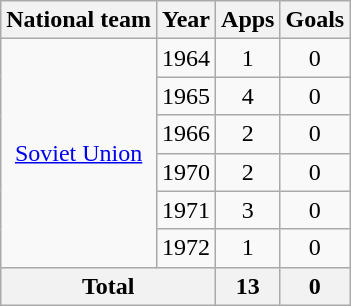<table class="wikitable" style="text-align:center">
<tr>
<th>National team</th>
<th>Year</th>
<th>Apps</th>
<th>Goals</th>
</tr>
<tr>
<td rowspan="6"><a href='#'>Soviet Union</a></td>
<td>1964</td>
<td>1</td>
<td>0</td>
</tr>
<tr>
<td>1965</td>
<td>4</td>
<td>0</td>
</tr>
<tr>
<td>1966</td>
<td>2</td>
<td>0</td>
</tr>
<tr>
<td>1970</td>
<td>2</td>
<td>0</td>
</tr>
<tr>
<td>1971</td>
<td>3</td>
<td>0</td>
</tr>
<tr>
<td>1972</td>
<td>1</td>
<td>0</td>
</tr>
<tr>
<th colspan="2">Total</th>
<th>13</th>
<th>0</th>
</tr>
</table>
